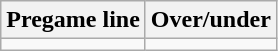<table class="wikitable">
<tr align="center">
<th style=>Pregame line</th>
<th style=>Over/under</th>
</tr>
<tr align="center">
<td></td>
<td></td>
</tr>
</table>
